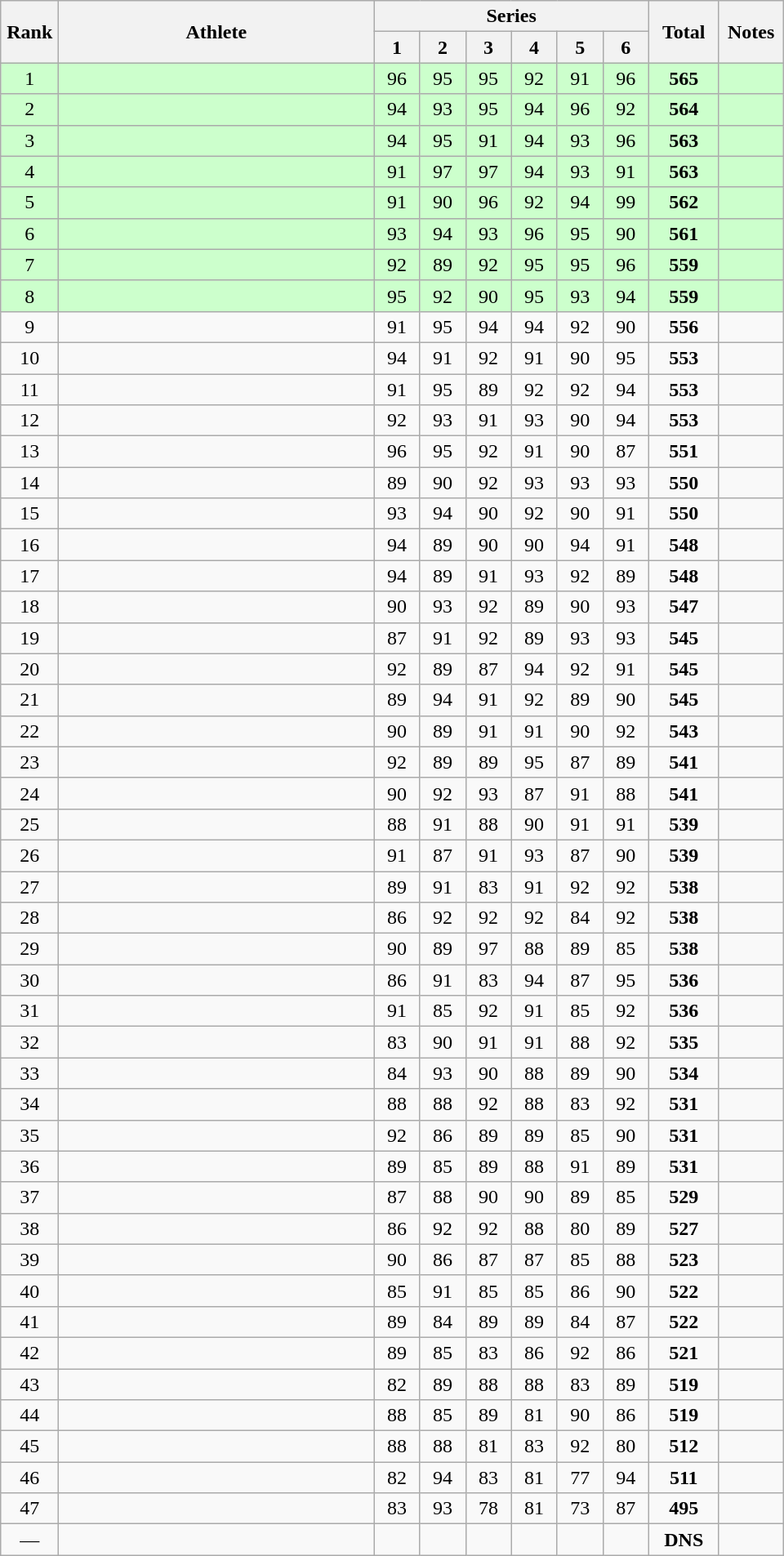<table class="wikitable" style="text-align:center">
<tr>
<th rowspan=2 width=40>Rank</th>
<th rowspan=2 width=250>Athlete</th>
<th colspan=6>Series</th>
<th rowspan=2 width=50>Total</th>
<th rowspan=2 width=45>Notes</th>
</tr>
<tr>
<th width=30>1</th>
<th width=30>2</th>
<th width=30>3</th>
<th width=30>4</th>
<th width=30>5</th>
<th width=30>6</th>
</tr>
<tr bgcolor=ccffcc>
<td>1</td>
<td align=left></td>
<td>96</td>
<td>95</td>
<td>95</td>
<td>92</td>
<td>91</td>
<td>96</td>
<td><strong>565</strong></td>
<td></td>
</tr>
<tr bgcolor=ccffcc>
<td>2</td>
<td align=left></td>
<td>94</td>
<td>93</td>
<td>95</td>
<td>94</td>
<td>96</td>
<td>92</td>
<td><strong>564</strong></td>
<td></td>
</tr>
<tr bgcolor=ccffcc>
<td>3</td>
<td align=left></td>
<td>94</td>
<td>95</td>
<td>91</td>
<td>94</td>
<td>93</td>
<td>96</td>
<td><strong>563</strong></td>
<td></td>
</tr>
<tr bgcolor=ccffcc>
<td>4</td>
<td align=left></td>
<td>91</td>
<td>97</td>
<td>97</td>
<td>94</td>
<td>93</td>
<td>91</td>
<td><strong>563</strong></td>
<td></td>
</tr>
<tr bgcolor=ccffcc>
<td>5</td>
<td align=left></td>
<td>91</td>
<td>90</td>
<td>96</td>
<td>92</td>
<td>94</td>
<td>99</td>
<td><strong>562</strong></td>
<td></td>
</tr>
<tr bgcolor=ccffcc>
<td>6</td>
<td align=left></td>
<td>93</td>
<td>94</td>
<td>93</td>
<td>96</td>
<td>95</td>
<td>90</td>
<td><strong>561</strong></td>
<td></td>
</tr>
<tr bgcolor=ccffcc>
<td>7</td>
<td align=left></td>
<td>92</td>
<td>89</td>
<td>92</td>
<td>95</td>
<td>95</td>
<td>96</td>
<td><strong>559</strong></td>
<td></td>
</tr>
<tr bgcolor=ccffcc>
<td>8</td>
<td align=left></td>
<td>95</td>
<td>92</td>
<td>90</td>
<td>95</td>
<td>93</td>
<td>94</td>
<td><strong>559</strong></td>
<td></td>
</tr>
<tr>
<td>9</td>
<td align=left></td>
<td>91</td>
<td>95</td>
<td>94</td>
<td>94</td>
<td>92</td>
<td>90</td>
<td><strong>556</strong></td>
<td></td>
</tr>
<tr>
<td>10</td>
<td align=left></td>
<td>94</td>
<td>91</td>
<td>92</td>
<td>91</td>
<td>90</td>
<td>95</td>
<td><strong>553</strong></td>
<td></td>
</tr>
<tr>
<td>11</td>
<td align=left></td>
<td>91</td>
<td>95</td>
<td>89</td>
<td>92</td>
<td>92</td>
<td>94</td>
<td><strong>553</strong></td>
<td></td>
</tr>
<tr>
<td>12</td>
<td align=left></td>
<td>92</td>
<td>93</td>
<td>91</td>
<td>93</td>
<td>90</td>
<td>94</td>
<td><strong>553</strong></td>
<td></td>
</tr>
<tr>
<td>13</td>
<td align=left></td>
<td>96</td>
<td>95</td>
<td>92</td>
<td>91</td>
<td>90</td>
<td>87</td>
<td><strong>551</strong></td>
<td></td>
</tr>
<tr>
<td>14</td>
<td align=left></td>
<td>89</td>
<td>90</td>
<td>92</td>
<td>93</td>
<td>93</td>
<td>93</td>
<td><strong>550</strong></td>
<td></td>
</tr>
<tr>
<td>15</td>
<td align=left></td>
<td>93</td>
<td>94</td>
<td>90</td>
<td>92</td>
<td>90</td>
<td>91</td>
<td><strong>550</strong></td>
<td></td>
</tr>
<tr>
<td>16</td>
<td align=left></td>
<td>94</td>
<td>89</td>
<td>90</td>
<td>90</td>
<td>94</td>
<td>91</td>
<td><strong>548</strong></td>
<td></td>
</tr>
<tr>
<td>17</td>
<td align=left></td>
<td>94</td>
<td>89</td>
<td>91</td>
<td>93</td>
<td>92</td>
<td>89</td>
<td><strong>548</strong></td>
<td></td>
</tr>
<tr>
<td>18</td>
<td align=left></td>
<td>90</td>
<td>93</td>
<td>92</td>
<td>89</td>
<td>90</td>
<td>93</td>
<td><strong>547</strong></td>
<td></td>
</tr>
<tr>
<td>19</td>
<td align=left></td>
<td>87</td>
<td>91</td>
<td>92</td>
<td>89</td>
<td>93</td>
<td>93</td>
<td><strong>545</strong></td>
<td></td>
</tr>
<tr>
<td>20</td>
<td align=left></td>
<td>92</td>
<td>89</td>
<td>87</td>
<td>94</td>
<td>92</td>
<td>91</td>
<td><strong>545</strong></td>
<td></td>
</tr>
<tr>
<td>21</td>
<td align=left></td>
<td>89</td>
<td>94</td>
<td>91</td>
<td>92</td>
<td>89</td>
<td>90</td>
<td><strong>545</strong></td>
<td></td>
</tr>
<tr>
<td>22</td>
<td align=left></td>
<td>90</td>
<td>89</td>
<td>91</td>
<td>91</td>
<td>90</td>
<td>92</td>
<td><strong>543</strong></td>
<td></td>
</tr>
<tr>
<td>23</td>
<td align=left></td>
<td>92</td>
<td>89</td>
<td>89</td>
<td>95</td>
<td>87</td>
<td>89</td>
<td><strong>541</strong></td>
<td></td>
</tr>
<tr>
<td>24</td>
<td align=left></td>
<td>90</td>
<td>92</td>
<td>93</td>
<td>87</td>
<td>91</td>
<td>88</td>
<td><strong>541</strong></td>
<td></td>
</tr>
<tr>
<td>25</td>
<td align=left></td>
<td>88</td>
<td>91</td>
<td>88</td>
<td>90</td>
<td>91</td>
<td>91</td>
<td><strong>539</strong></td>
<td></td>
</tr>
<tr>
<td>26</td>
<td align=left></td>
<td>91</td>
<td>87</td>
<td>91</td>
<td>93</td>
<td>87</td>
<td>90</td>
<td><strong>539</strong></td>
<td></td>
</tr>
<tr>
<td>27</td>
<td align=left></td>
<td>89</td>
<td>91</td>
<td>83</td>
<td>91</td>
<td>92</td>
<td>92</td>
<td><strong>538</strong></td>
<td></td>
</tr>
<tr>
<td>28</td>
<td align=left></td>
<td>86</td>
<td>92</td>
<td>92</td>
<td>92</td>
<td>84</td>
<td>92</td>
<td><strong>538</strong></td>
<td></td>
</tr>
<tr>
<td>29</td>
<td align=left></td>
<td>90</td>
<td>89</td>
<td>97</td>
<td>88</td>
<td>89</td>
<td>85</td>
<td><strong>538</strong></td>
<td></td>
</tr>
<tr>
<td>30</td>
<td align=left></td>
<td>86</td>
<td>91</td>
<td>83</td>
<td>94</td>
<td>87</td>
<td>95</td>
<td><strong>536</strong></td>
<td></td>
</tr>
<tr>
<td>31</td>
<td align=left></td>
<td>91</td>
<td>85</td>
<td>92</td>
<td>91</td>
<td>85</td>
<td>92</td>
<td><strong>536</strong></td>
<td></td>
</tr>
<tr>
<td>32</td>
<td align=left></td>
<td>83</td>
<td>90</td>
<td>91</td>
<td>91</td>
<td>88</td>
<td>92</td>
<td><strong>535</strong></td>
<td></td>
</tr>
<tr>
<td>33</td>
<td align=left></td>
<td>84</td>
<td>93</td>
<td>90</td>
<td>88</td>
<td>89</td>
<td>90</td>
<td><strong>534</strong></td>
<td></td>
</tr>
<tr>
<td>34</td>
<td align=left></td>
<td>88</td>
<td>88</td>
<td>92</td>
<td>88</td>
<td>83</td>
<td>92</td>
<td><strong>531</strong></td>
<td></td>
</tr>
<tr>
<td>35</td>
<td align=left></td>
<td>92</td>
<td>86</td>
<td>89</td>
<td>89</td>
<td>85</td>
<td>90</td>
<td><strong>531</strong></td>
<td></td>
</tr>
<tr>
<td>36</td>
<td align=left></td>
<td>89</td>
<td>85</td>
<td>89</td>
<td>88</td>
<td>91</td>
<td>89</td>
<td><strong>531</strong></td>
<td></td>
</tr>
<tr>
<td>37</td>
<td align=left></td>
<td>87</td>
<td>88</td>
<td>90</td>
<td>90</td>
<td>89</td>
<td>85</td>
<td><strong>529</strong></td>
<td></td>
</tr>
<tr>
<td>38</td>
<td align=left></td>
<td>86</td>
<td>92</td>
<td>92</td>
<td>88</td>
<td>80</td>
<td>89</td>
<td><strong>527</strong></td>
<td></td>
</tr>
<tr>
<td>39</td>
<td align=left></td>
<td>90</td>
<td>86</td>
<td>87</td>
<td>87</td>
<td>85</td>
<td>88</td>
<td><strong>523</strong></td>
<td></td>
</tr>
<tr>
<td>40</td>
<td align=left></td>
<td>85</td>
<td>91</td>
<td>85</td>
<td>85</td>
<td>86</td>
<td>90</td>
<td><strong>522</strong></td>
<td></td>
</tr>
<tr>
<td>41</td>
<td align=left></td>
<td>89</td>
<td>84</td>
<td>89</td>
<td>89</td>
<td>84</td>
<td>87</td>
<td><strong>522</strong></td>
<td></td>
</tr>
<tr>
<td>42</td>
<td align=left></td>
<td>89</td>
<td>85</td>
<td>83</td>
<td>86</td>
<td>92</td>
<td>86</td>
<td><strong>521</strong></td>
<td></td>
</tr>
<tr>
<td>43</td>
<td align=left></td>
<td>82</td>
<td>89</td>
<td>88</td>
<td>88</td>
<td>83</td>
<td>89</td>
<td><strong>519</strong></td>
<td></td>
</tr>
<tr>
<td>44</td>
<td align=left></td>
<td>88</td>
<td>85</td>
<td>89</td>
<td>81</td>
<td>90</td>
<td>86</td>
<td><strong>519</strong></td>
<td></td>
</tr>
<tr>
<td>45</td>
<td align=left></td>
<td>88</td>
<td>88</td>
<td>81</td>
<td>83</td>
<td>92</td>
<td>80</td>
<td><strong>512</strong></td>
<td></td>
</tr>
<tr>
<td>46</td>
<td align=left></td>
<td>82</td>
<td>94</td>
<td>83</td>
<td>81</td>
<td>77</td>
<td>94</td>
<td><strong>511</strong></td>
<td></td>
</tr>
<tr>
<td>47</td>
<td align=left></td>
<td>83</td>
<td>93</td>
<td>78</td>
<td>81</td>
<td>73</td>
<td>87</td>
<td><strong>495</strong></td>
<td></td>
</tr>
<tr>
<td>—</td>
<td align=left></td>
<td></td>
<td></td>
<td></td>
<td></td>
<td></td>
<td></td>
<td><strong>DNS</strong></td>
<td></td>
</tr>
</table>
